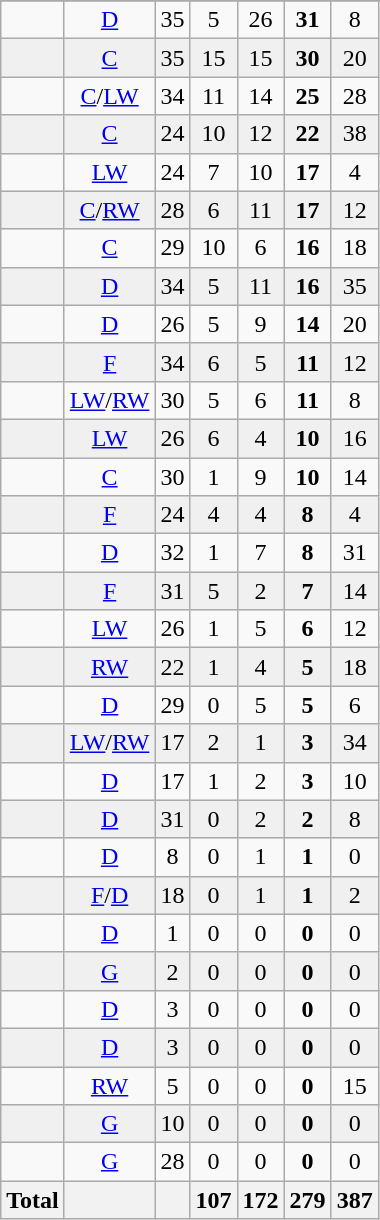<table class="wikitable sortable">
<tr align="center">
</tr>
<tr align="center" bgcolor="">
<td></td>
<td><a href='#'>D</a></td>
<td>35</td>
<td>5</td>
<td>26</td>
<td><strong>31</strong></td>
<td>8</td>
</tr>
<tr align="center" bgcolor="f0f0f0">
<td></td>
<td><a href='#'>C</a></td>
<td>35</td>
<td>15</td>
<td>15</td>
<td><strong>30</strong></td>
<td>20</td>
</tr>
<tr align="center" bgcolor="">
<td></td>
<td><a href='#'>C</a>/<a href='#'>LW</a></td>
<td>34</td>
<td>11</td>
<td>14</td>
<td><strong>25</strong></td>
<td>28</td>
</tr>
<tr align="center" bgcolor="f0f0f0">
<td></td>
<td><a href='#'>C</a></td>
<td>24</td>
<td>10</td>
<td>12</td>
<td><strong>22</strong></td>
<td>38</td>
</tr>
<tr align="center" bgcolor="">
<td></td>
<td><a href='#'>LW</a></td>
<td>24</td>
<td>7</td>
<td>10</td>
<td><strong>17</strong></td>
<td>4</td>
</tr>
<tr align="center" bgcolor="f0f0f0">
<td></td>
<td><a href='#'>C</a>/<a href='#'>RW</a></td>
<td>28</td>
<td>6</td>
<td>11</td>
<td><strong>17</strong></td>
<td>12</td>
</tr>
<tr align="center" bgcolor="">
<td></td>
<td><a href='#'>C</a></td>
<td>29</td>
<td>10</td>
<td>6</td>
<td><strong>16</strong></td>
<td>18</td>
</tr>
<tr align="center" bgcolor="f0f0f0">
<td></td>
<td><a href='#'>D</a></td>
<td>34</td>
<td>5</td>
<td>11</td>
<td><strong>16</strong></td>
<td>35</td>
</tr>
<tr align="center" bgcolor="">
<td></td>
<td><a href='#'>D</a></td>
<td>26</td>
<td>5</td>
<td>9</td>
<td><strong>14</strong></td>
<td>20</td>
</tr>
<tr align="center" bgcolor="f0f0f0">
<td></td>
<td><a href='#'>F</a></td>
<td>34</td>
<td>6</td>
<td>5</td>
<td><strong>11</strong></td>
<td>12</td>
</tr>
<tr align="center" bgcolor="">
<td></td>
<td><a href='#'>LW</a>/<a href='#'>RW</a></td>
<td>30</td>
<td>5</td>
<td>6</td>
<td><strong>11</strong></td>
<td>8</td>
</tr>
<tr align="center" bgcolor="f0f0f0">
<td></td>
<td><a href='#'>LW</a></td>
<td>26</td>
<td>6</td>
<td>4</td>
<td><strong>10</strong></td>
<td>16</td>
</tr>
<tr align="center" bgcolor="">
<td></td>
<td><a href='#'>C</a></td>
<td>30</td>
<td>1</td>
<td>9</td>
<td><strong>10</strong></td>
<td>14</td>
</tr>
<tr align="center" bgcolor="f0f0f0">
<td></td>
<td><a href='#'>F</a></td>
<td>24</td>
<td>4</td>
<td>4</td>
<td><strong>8</strong></td>
<td>4</td>
</tr>
<tr align="center" bgcolor="">
<td></td>
<td><a href='#'>D</a></td>
<td>32</td>
<td>1</td>
<td>7</td>
<td><strong>8</strong></td>
<td>31</td>
</tr>
<tr align="center" bgcolor="f0f0f0">
<td></td>
<td><a href='#'>F</a></td>
<td>31</td>
<td>5</td>
<td>2</td>
<td><strong>7</strong></td>
<td>14</td>
</tr>
<tr align="center" bgcolor="">
<td></td>
<td><a href='#'>LW</a></td>
<td>26</td>
<td>1</td>
<td>5</td>
<td><strong>6</strong></td>
<td>12</td>
</tr>
<tr align="center" bgcolor="f0f0f0">
<td></td>
<td><a href='#'>RW</a></td>
<td>22</td>
<td>1</td>
<td>4</td>
<td><strong>5</strong></td>
<td>18</td>
</tr>
<tr align="center" bgcolor="">
<td></td>
<td><a href='#'>D</a></td>
<td>29</td>
<td>0</td>
<td>5</td>
<td><strong>5</strong></td>
<td>6</td>
</tr>
<tr align="center" bgcolor="f0f0f0">
<td></td>
<td><a href='#'>LW</a>/<a href='#'>RW</a></td>
<td>17</td>
<td>2</td>
<td>1</td>
<td><strong>3</strong></td>
<td>34</td>
</tr>
<tr align="center" bgcolor="">
<td></td>
<td><a href='#'>D</a></td>
<td>17</td>
<td>1</td>
<td>2</td>
<td><strong>3</strong></td>
<td>10</td>
</tr>
<tr align="center" bgcolor="f0f0f0">
<td></td>
<td><a href='#'>D</a></td>
<td>31</td>
<td>0</td>
<td>2</td>
<td><strong>2</strong></td>
<td>8</td>
</tr>
<tr align="center" bgcolor="">
<td></td>
<td><a href='#'>D</a></td>
<td>8</td>
<td>0</td>
<td>1</td>
<td><strong>1</strong></td>
<td>0</td>
</tr>
<tr align="center" bgcolor="f0f0f0">
<td></td>
<td><a href='#'>F</a>/<a href='#'>D</a></td>
<td>18</td>
<td>0</td>
<td>1</td>
<td><strong>1</strong></td>
<td>2</td>
</tr>
<tr align="center" bgcolor="">
<td></td>
<td><a href='#'>D</a></td>
<td>1</td>
<td>0</td>
<td>0</td>
<td><strong>0</strong></td>
<td>0</td>
</tr>
<tr align="center" bgcolor="f0f0f0">
<td></td>
<td><a href='#'>G</a></td>
<td>2</td>
<td>0</td>
<td>0</td>
<td><strong>0</strong></td>
<td>0</td>
</tr>
<tr align="center" bgcolor="">
<td></td>
<td><a href='#'>D</a></td>
<td>3</td>
<td>0</td>
<td>0</td>
<td><strong>0</strong></td>
<td>0</td>
</tr>
<tr align="center" bgcolor="f0f0f0">
<td></td>
<td><a href='#'>D</a></td>
<td>3</td>
<td>0</td>
<td>0</td>
<td><strong>0</strong></td>
<td>0</td>
</tr>
<tr align="center" bgcolor="">
<td></td>
<td><a href='#'>RW</a></td>
<td>5</td>
<td>0</td>
<td>0</td>
<td><strong>0</strong></td>
<td>15</td>
</tr>
<tr align="center" bgcolor="f0f0f0">
<td></td>
<td><a href='#'>G</a></td>
<td>10</td>
<td>0</td>
<td>0</td>
<td><strong>0</strong></td>
<td>0</td>
</tr>
<tr align="center" bgcolor="">
<td></td>
<td><a href='#'>G</a></td>
<td>28</td>
<td>0</td>
<td>0</td>
<td><strong>0</strong></td>
<td>0</td>
</tr>
<tr>
<th>Total</th>
<th></th>
<th></th>
<th>107</th>
<th>172</th>
<th>279</th>
<th>387</th>
</tr>
</table>
